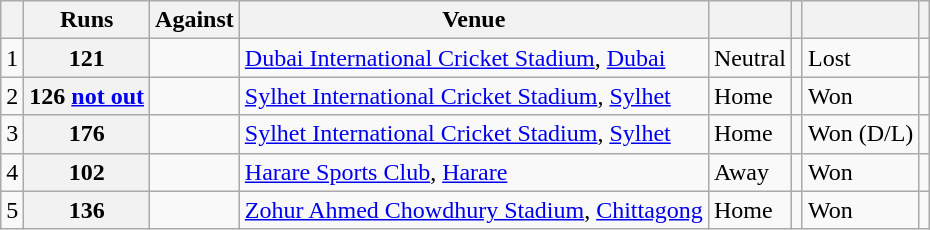<table class="wikitable">
<tr>
<th></th>
<th>Runs</th>
<th>Against</th>
<th>Venue</th>
<th></th>
<th></th>
<th></th>
<th></th>
</tr>
<tr>
<td>1</td>
<th>121</th>
<td></td>
<td><a href='#'>Dubai International Cricket Stadium</a>, <a href='#'>Dubai</a></td>
<td>Neutral</td>
<td></td>
<td>Lost</td>
<td></td>
</tr>
<tr>
<td>2</td>
<th>126 <a href='#'>not out</a></th>
<td></td>
<td><a href='#'>Sylhet International Cricket Stadium</a>, <a href='#'>Sylhet</a></td>
<td>Home</td>
<td></td>
<td>Won</td>
<td></td>
</tr>
<tr>
<td>3</td>
<th>176</th>
<td></td>
<td><a href='#'>Sylhet International Cricket Stadium</a>, <a href='#'>Sylhet</a></td>
<td>Home</td>
<td></td>
<td>Won (D/L)</td>
<td></td>
</tr>
<tr>
<td>4</td>
<th>102</th>
<td></td>
<td><a href='#'>Harare Sports Club</a>, <a href='#'>Harare</a></td>
<td>Away</td>
<td></td>
<td>Won</td>
<td></td>
</tr>
<tr>
<td>5</td>
<th>136</th>
<td></td>
<td><a href='#'>Zohur Ahmed Chowdhury Stadium</a>, <a href='#'>Chittagong</a></td>
<td>Home</td>
<td></td>
<td>Won</td>
<td></td>
</tr>
</table>
